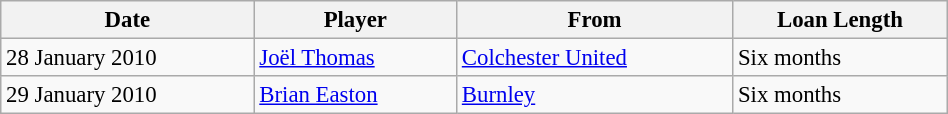<table class="wikitable" style="font-size:95%; width:50%">
<tr>
<th>Date</th>
<th>Player</th>
<th>From</th>
<th>Loan Length</th>
</tr>
<tr>
<td>28 January 2010</td>
<td> <a href='#'>Joël Thomas</a></td>
<td> <a href='#'>Colchester United</a></td>
<td>Six months</td>
</tr>
<tr>
<td>29 January 2010</td>
<td> <a href='#'>Brian Easton</a></td>
<td> <a href='#'>Burnley</a></td>
<td>Six months</td>
</tr>
</table>
